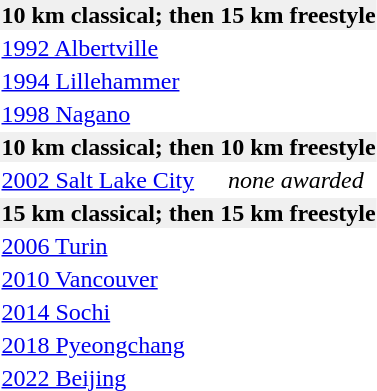<table>
<tr>
<td colspan=4 align=center bgcolor=F0F0F0><strong>10 km classical; then 15 km freestyle</strong></td>
</tr>
<tr>
<td><a href='#'>1992 Albertville</a><br></td>
<td></td>
<td></td>
<td></td>
</tr>
<tr>
<td><a href='#'>1994 Lillehammer</a><br></td>
<td></td>
<td></td>
<td></td>
</tr>
<tr>
<td><a href='#'>1998 Nagano</a><br></td>
<td></td>
<td></td>
<td></td>
</tr>
<tr>
<td colspan=4 align=center bgcolor=F0F0F0><strong>10 km classical; then 10 km freestyle</strong></td>
</tr>
<tr valign="top">
<td><a href='#'>2002 Salt Lake City</a><br></td>
<td><br></td>
<td align="center"><em>none awarded</em></td>
<td></td>
</tr>
<tr>
<td colspan=4 align=center bgcolor=F0F0F0><strong>15 km classical; then 15 km freestyle</strong></td>
</tr>
<tr>
<td><a href='#'>2006 Turin</a><br></td>
<td></td>
<td></td>
<td></td>
</tr>
<tr>
<td><a href='#'>2010 Vancouver</a><br></td>
<td></td>
<td></td>
<td></td>
</tr>
<tr>
<td><a href='#'>2014 Sochi</a><br></td>
<td></td>
<td></td>
<td></td>
</tr>
<tr>
<td><a href='#'>2018 Pyeongchang</a><br></td>
<td></td>
<td></td>
<td></td>
</tr>
<tr>
<td><a href='#'>2022 Beijing</a> <br></td>
<td></td>
<td></td>
<td></td>
</tr>
<tr>
</tr>
</table>
